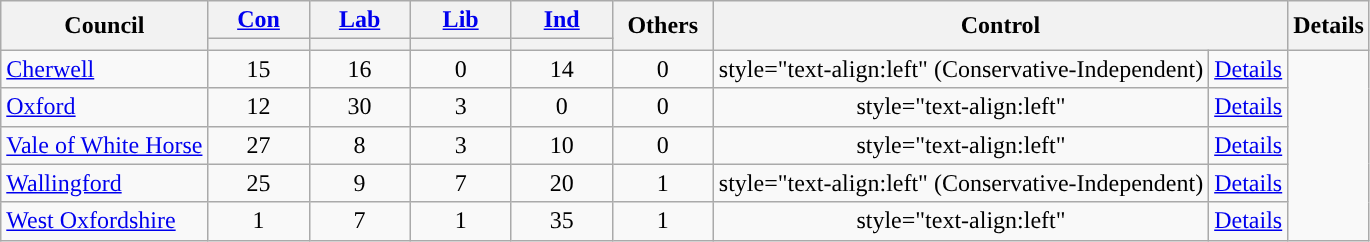<table class="wikitable" style="text-align:center;">
<tr>
<th rowspan=2>Council</th>
<th style="width:60px;"><a href='#'>Con</a></th>
<th style="width:60px;"><a href='#'>Lab</a></th>
<th style="width:60px;"><a href='#'>Lib</a></th>
<th style="width:60px;"><a href='#'>Ind</a></th>
<th style="width:60px;" rowspan=2>Others</th>
<th rowspan=2 colspan=2>Control</th>
<th rowspan=2>Details</th>
</tr>
<tr>
<th style="background:"></th>
<th style="background:"></th>
<th style="background:"></th>
<th style="background:"></th>
</tr>
<tr>
<td style="text-align:left"><a href='#'>Cherwell</a></td>
<td>15</td>
<td>16</td>
<td>0</td>
<td>14</td>
<td>0</td>
<td>style="text-align:left"  (Conservative-Independent)</td>
<td style="text-align:left"><a href='#'>Details</a></td>
</tr>
<tr>
<td style="text-align:left"><a href='#'>Oxford</a></td>
<td>12</td>
<td>30</td>
<td>3</td>
<td>0</td>
<td>0</td>
<td>style="text-align:left" </td>
<td style="text-align:left"><a href='#'>Details</a></td>
</tr>
<tr>
<td style="text-align:left"><a href='#'>Vale of White Horse</a></td>
<td>27</td>
<td>8</td>
<td>3</td>
<td>10</td>
<td>0</td>
<td>style="text-align:left" </td>
<td style="text-align:left"><a href='#'>Details</a></td>
</tr>
<tr>
<td style="text-align:left"><a href='#'>Wallingford</a></td>
<td>25</td>
<td>9</td>
<td>7</td>
<td>20</td>
<td>1</td>
<td>style="text-align:left"  (Conservative-Independent)</td>
<td style="text-align:left"><a href='#'>Details</a></td>
</tr>
<tr>
<td style="text-align:left"><a href='#'>West Oxfordshire</a></td>
<td>1</td>
<td>7</td>
<td>1</td>
<td>35</td>
<td>1</td>
<td>style="text-align:left" </td>
<td style="text-align:left"><a href='#'>Details</a></td>
</tr>
</table>
